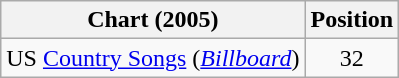<table class="wikitable sortable">
<tr>
<th scope="col">Chart (2005)</th>
<th scope="col">Position</th>
</tr>
<tr>
<td>US <a href='#'>Country Songs</a> (<em><a href='#'>Billboard</a></em>)</td>
<td align="center">32</td>
</tr>
</table>
